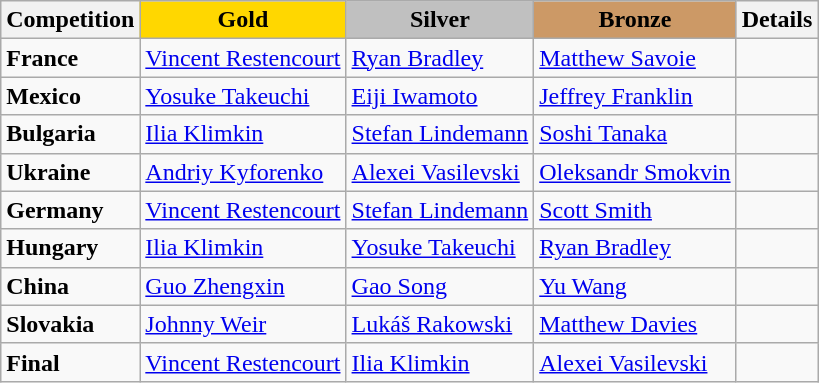<table class="wikitable">
<tr>
<th>Competition</th>
<td align=center bgcolor=gold><strong>Gold</strong></td>
<td align=center bgcolor=silver><strong>Silver</strong></td>
<td align=center bgcolor=cc9966><strong>Bronze</strong></td>
<th>Details</th>
</tr>
<tr>
<td><strong>France</strong></td>
<td> <a href='#'>Vincent Restencourt</a></td>
<td> <a href='#'>Ryan Bradley</a></td>
<td> <a href='#'>Matthew Savoie</a></td>
<td></td>
</tr>
<tr>
<td><strong>Mexico</strong></td>
<td> <a href='#'>Yosuke Takeuchi</a></td>
<td> <a href='#'>Eiji Iwamoto</a></td>
<td> <a href='#'>Jeffrey Franklin</a></td>
<td></td>
</tr>
<tr>
<td><strong>Bulgaria</strong></td>
<td> <a href='#'>Ilia Klimkin</a></td>
<td> <a href='#'>Stefan Lindemann</a></td>
<td> <a href='#'>Soshi Tanaka</a></td>
<td></td>
</tr>
<tr>
<td><strong>Ukraine</strong></td>
<td> <a href='#'>Andriy Kyforenko</a></td>
<td> <a href='#'>Alexei Vasilevski</a></td>
<td> <a href='#'>Oleksandr Smokvin</a></td>
<td></td>
</tr>
<tr>
<td><strong>Germany</strong></td>
<td> <a href='#'>Vincent Restencourt</a></td>
<td> <a href='#'>Stefan Lindemann</a></td>
<td> <a href='#'>Scott Smith</a></td>
<td></td>
</tr>
<tr>
<td><strong>Hungary</strong></td>
<td> <a href='#'>Ilia Klimkin</a></td>
<td> <a href='#'>Yosuke Takeuchi</a></td>
<td> <a href='#'>Ryan Bradley</a></td>
<td></td>
</tr>
<tr>
<td><strong>China</strong></td>
<td> <a href='#'>Guo Zhengxin</a></td>
<td> <a href='#'>Gao Song</a></td>
<td> <a href='#'>Yu Wang</a></td>
<td></td>
</tr>
<tr>
<td><strong>Slovakia</strong></td>
<td> <a href='#'>Johnny Weir</a></td>
<td> <a href='#'>Lukáš Rakowski</a></td>
<td> <a href='#'>Matthew Davies</a></td>
<td></td>
</tr>
<tr>
<td><strong>Final</strong></td>
<td> <a href='#'>Vincent Restencourt</a></td>
<td> <a href='#'>Ilia Klimkin</a></td>
<td> <a href='#'>Alexei Vasilevski</a></td>
<td></td>
</tr>
</table>
